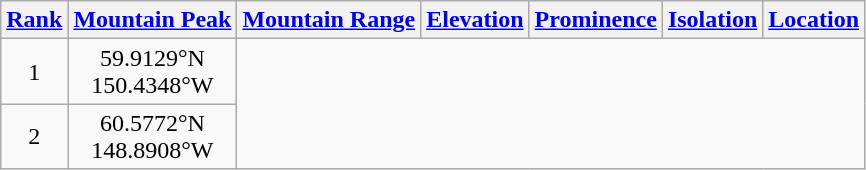<table class="wikitable sortable">
<tr>
<th><a href='#'>Rank</a></th>
<th><a href='#'>Mountain Peak</a></th>
<th><a href='#'>Mountain Range</a></th>
<th><a href='#'>Elevation</a></th>
<th><a href='#'>Prominence</a></th>
<th><a href='#'>Isolation</a></th>
<th><a href='#'>Location</a></th>
</tr>
<tr>
<td align=center>1<br>

</td>
<td align=center>59.9129°N<br>150.4348°W</td>
</tr>
<tr>
<td align=center>2<br>

</td>
<td align=center>60.5772°N<br>148.8908°W</td>
</tr>
</table>
